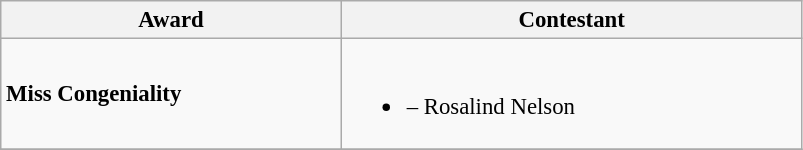<table class="wikitable sortable" style="font-size:95%;">
<tr>
<th width="220">Award</th>
<th width="300">Contestant</th>
</tr>
<tr>
<td><strong>Miss Congeniality</strong></td>
<td><br><ul><li><strong></strong> – Rosalind Nelson</li></ul></td>
</tr>
<tr>
</tr>
</table>
